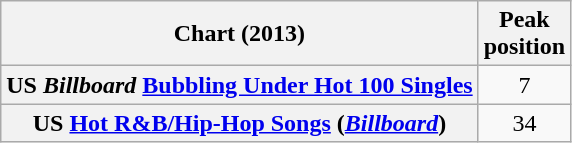<table class="wikitable sortable plainrowheaders" style="text-align:center;">
<tr>
<th scope="col">Chart (2013)</th>
<th scope="col">Peak<br>position</th>
</tr>
<tr>
<th align="left">US <em>Billboard</em> <a href='#'>Bubbling Under Hot 100 Singles</a></th>
<td style="text-align:center;">7</td>
</tr>
<tr>
<th align="left">US <a href='#'>Hot R&B/Hip-Hop Songs</a> (<em><a href='#'>Billboard</a></em>)</th>
<td style="text-align:center;">34</td>
</tr>
</table>
